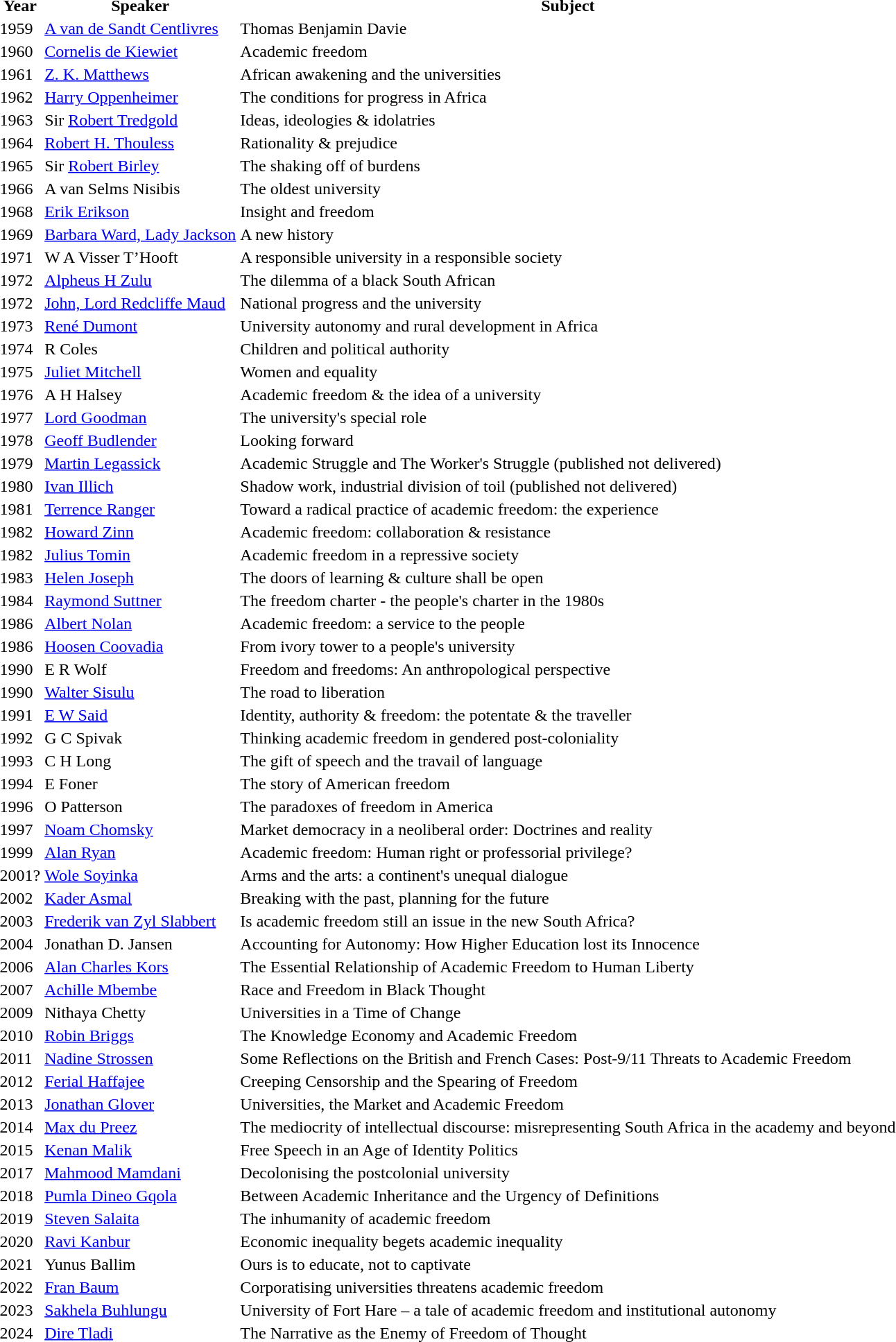<table>
<tr>
<th>Year</th>
<th>Speaker</th>
<th>Subject</th>
</tr>
<tr>
<td>1959</td>
<td><a href='#'>A van de Sandt Centlivres</a></td>
<td>Thomas Benjamin Davie</td>
</tr>
<tr>
<td>1960</td>
<td><a href='#'>Cornelis de Kiewiet</a></td>
<td>Academic freedom</td>
</tr>
<tr>
<td>1961</td>
<td><a href='#'>Z. K. Matthews</a></td>
<td>African awakening and the universities</td>
</tr>
<tr>
<td>1962</td>
<td><a href='#'>Harry Oppenheimer</a></td>
<td>The conditions for progress in Africa</td>
</tr>
<tr>
<td>1963</td>
<td>Sir <a href='#'>Robert Tredgold</a></td>
<td>Ideas, ideologies & idolatries</td>
</tr>
<tr>
<td>1964</td>
<td><a href='#'>Robert H. Thouless</a></td>
<td>Rationality & prejudice</td>
</tr>
<tr>
<td>1965</td>
<td>Sir <a href='#'>Robert Birley</a></td>
<td>The shaking off of burdens</td>
</tr>
<tr>
<td>1966</td>
<td>A van Selms Nisibis</td>
<td>The oldest university</td>
</tr>
<tr>
<td>1968</td>
<td><a href='#'>Erik Erikson</a></td>
<td>Insight and freedom</td>
</tr>
<tr>
<td>1969</td>
<td><a href='#'>Barbara Ward, Lady Jackson</a></td>
<td>A new history</td>
</tr>
<tr>
<td>1971</td>
<td>W A Visser T’Hooft</td>
<td>A responsible university in a responsible society</td>
</tr>
<tr>
<td>1972</td>
<td><a href='#'>Alpheus H Zulu</a></td>
<td>The dilemma of a black South African</td>
</tr>
<tr>
<td>1972</td>
<td><a href='#'>John, Lord Redcliffe Maud</a></td>
<td>National progress and the university</td>
</tr>
<tr>
<td>1973</td>
<td><a href='#'>René Dumont</a></td>
<td>University autonomy and rural development in Africa</td>
</tr>
<tr>
<td>1974</td>
<td>R Coles</td>
<td>Children and political authority</td>
</tr>
<tr>
<td>1975</td>
<td><a href='#'>Juliet Mitchell</a></td>
<td>Women and equality</td>
</tr>
<tr>
<td>1976</td>
<td>A H Halsey</td>
<td>Academic freedom & the idea of a university</td>
</tr>
<tr>
<td>1977</td>
<td><a href='#'>Lord Goodman</a></td>
<td>The university's special role</td>
</tr>
<tr>
<td>1978</td>
<td><a href='#'>Geoff Budlender</a></td>
<td>Looking forward</td>
</tr>
<tr>
<td>1979</td>
<td><a href='#'>Martin Legassick</a></td>
<td>Academic Struggle and The Worker's Struggle (published not delivered)</td>
</tr>
<tr>
<td>1980</td>
<td><a href='#'>Ivan Illich</a></td>
<td>Shadow work, industrial division of toil (published not delivered)</td>
</tr>
<tr>
<td>1981</td>
<td><a href='#'>Terrence Ranger</a></td>
<td>Toward a radical practice of academic freedom: the experience</td>
</tr>
<tr>
<td>1982</td>
<td><a href='#'>Howard Zinn</a></td>
<td>Academic freedom: collaboration & resistance</td>
</tr>
<tr>
<td>1982</td>
<td><a href='#'>Julius Tomin</a></td>
<td>Academic freedom in a repressive society</td>
</tr>
<tr>
<td>1983</td>
<td><a href='#'>Helen Joseph</a></td>
<td>The doors of learning & culture shall be open</td>
</tr>
<tr>
<td>1984</td>
<td><a href='#'>Raymond Suttner</a></td>
<td>The freedom charter - the people's charter in the 1980s</td>
</tr>
<tr>
<td>1986</td>
<td><a href='#'>Albert Nolan</a></td>
<td>Academic freedom: a service to the people</td>
</tr>
<tr>
<td>1986</td>
<td><a href='#'>Hoosen Coovadia</a></td>
<td>From ivory tower to a people's university</td>
</tr>
<tr>
<td>1990</td>
<td>E R Wolf</td>
<td>Freedom and freedoms: An anthropological perspective</td>
</tr>
<tr>
<td>1990</td>
<td><a href='#'>Walter Sisulu</a></td>
<td>The road to liberation</td>
</tr>
<tr>
<td>1991</td>
<td><a href='#'>E W Said</a></td>
<td>Identity, authority & freedom: the potentate & the traveller</td>
</tr>
<tr>
<td>1992</td>
<td>G C Spivak</td>
<td>Thinking academic freedom in gendered post-coloniality</td>
</tr>
<tr>
<td>1993</td>
<td>C H Long</td>
<td>The gift of speech and the travail of language</td>
</tr>
<tr>
<td>1994</td>
<td>E Foner</td>
<td>The story of American freedom</td>
</tr>
<tr>
<td>1996</td>
<td>O Patterson</td>
<td>The paradoxes of freedom in America</td>
</tr>
<tr>
<td>1997</td>
<td><a href='#'>Noam Chomsky</a></td>
<td>Market democracy in a neoliberal order: Doctrines and reality</td>
</tr>
<tr>
<td>1999</td>
<td><a href='#'>Alan Ryan</a></td>
<td>Academic freedom: Human right or professorial privilege?</td>
</tr>
<tr>
<td>2001?</td>
<td><a href='#'>Wole Soyinka</a></td>
<td>Arms and the arts: a continent's unequal dialogue</td>
</tr>
<tr>
<td>2002</td>
<td><a href='#'>Kader Asmal</a></td>
<td>Breaking with the past, planning for the future</td>
</tr>
<tr>
<td>2003</td>
<td><a href='#'>Frederik van Zyl Slabbert</a></td>
<td>Is academic freedom still an issue in the new South Africa?</td>
</tr>
<tr>
<td>2004</td>
<td>Jonathan D. Jansen</td>
<td>Accounting for Autonomy: How Higher Education lost its Innocence</td>
</tr>
<tr>
<td>2006</td>
<td><a href='#'>Alan Charles Kors</a></td>
<td>The Essential Relationship of Academic Freedom to Human Liberty</td>
</tr>
<tr>
<td>2007</td>
<td><a href='#'>Achille Mbembe</a></td>
<td>Race and Freedom in Black Thought</td>
</tr>
<tr>
<td>2009</td>
<td>Nithaya Chetty</td>
<td>Universities in a Time of Change</td>
</tr>
<tr>
<td>2010</td>
<td><a href='#'>Robin Briggs</a></td>
<td>The Knowledge Economy and Academic Freedom</td>
</tr>
<tr>
<td>2011</td>
<td><a href='#'>Nadine Strossen</a></td>
<td>Some Reflections on the British and French Cases: Post-9/11 Threats to Academic Freedom</td>
</tr>
<tr>
<td>2012</td>
<td><a href='#'>Ferial Haffajee</a></td>
<td>Creeping Censorship and the Spearing of Freedom</td>
</tr>
<tr>
<td>2013</td>
<td><a href='#'>Jonathan Glover</a></td>
<td>Universities, the Market and Academic Freedom</td>
</tr>
<tr>
<td>2014</td>
<td><a href='#'>Max du Preez</a></td>
<td>The mediocrity of intellectual discourse: misrepresenting South Africa in the academy and beyond</td>
</tr>
<tr>
<td>2015</td>
<td><a href='#'>Kenan Malik</a></td>
<td>Free Speech in an Age of Identity Politics</td>
</tr>
<tr>
<td>2017</td>
<td><a href='#'>Mahmood Mamdani</a></td>
<td>Decolonising the postcolonial university</td>
</tr>
<tr>
<td>2018</td>
<td><a href='#'>Pumla Dineo Gqola</a></td>
<td>Between Academic Inheritance and the Urgency of Definitions</td>
</tr>
<tr>
<td>2019</td>
<td><a href='#'>Steven Salaita</a></td>
<td>The inhumanity of academic freedom</td>
</tr>
<tr>
<td>2020</td>
<td><a href='#'>Ravi Kanbur</a></td>
<td>Economic inequality begets academic inequality</td>
</tr>
<tr>
<td>2021</td>
<td>Yunus Ballim</td>
<td>Ours is to educate, not to captivate</td>
</tr>
<tr>
<td>2022</td>
<td><a href='#'>Fran Baum</a></td>
<td>Corporatising universities threatens academic freedom</td>
</tr>
<tr>
<td>2023</td>
<td><a href='#'>Sakhela Buhlungu</a></td>
<td>University of Fort Hare – a tale of academic freedom and institutional autonomy</td>
</tr>
<tr>
<td>2024</td>
<td><a href='#'>Dire Tladi</a></td>
<td>The Narrative as the Enemy of Freedom of Thought</td>
</tr>
</table>
